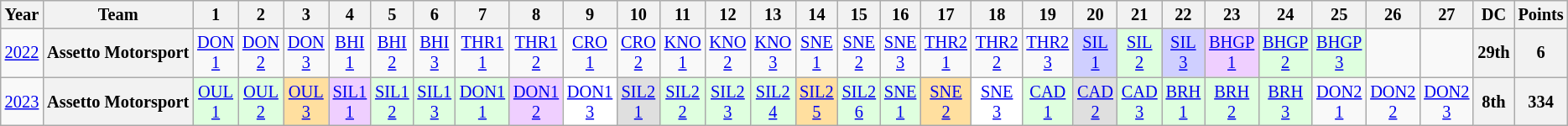<table class="wikitable" style="text-align:center; font-size:85%">
<tr>
<th>Year</th>
<th>Team</th>
<th>1</th>
<th>2</th>
<th>3</th>
<th>4</th>
<th>5</th>
<th>6</th>
<th>7</th>
<th>8</th>
<th>9</th>
<th>10</th>
<th>11</th>
<th>12</th>
<th>13</th>
<th>14</th>
<th>15</th>
<th>16</th>
<th>17</th>
<th>18</th>
<th>19</th>
<th>20</th>
<th>21</th>
<th>22</th>
<th>23</th>
<th>24</th>
<th>25</th>
<th>26</th>
<th>27</th>
<th>DC</th>
<th>Points</th>
</tr>
<tr>
<td><a href='#'>2022</a></td>
<th nowrap>Assetto Motorsport</th>
<td style="background:#;"><a href='#'>DON<br>1</a></td>
<td style="background:#;"><a href='#'>DON<br>2</a></td>
<td style="background:#;"><a href='#'>DON<br>3</a></td>
<td style="background:#;"><a href='#'>BHI<br>1</a></td>
<td style="background:#;"><a href='#'>BHI<br>2</a></td>
<td style="background:#;"><a href='#'>BHI<br>3</a></td>
<td style="background:#;"><a href='#'>THR1<br>1</a></td>
<td style="background:#;"><a href='#'>THR1<br>2</a></td>
<td style="background:#;"><a href='#'>CRO<br>1</a></td>
<td style="background:#;"><a href='#'>CRO<br>2</a></td>
<td style="background:#;"><a href='#'>KNO<br>1</a></td>
<td style="background:#;"><a href='#'>KNO<br>2</a></td>
<td style="background:#;"><a href='#'>KNO<br>3</a></td>
<td style="background:#;"><a href='#'>SNE<br>1</a></td>
<td style="background:#;"><a href='#'>SNE<br>2</a></td>
<td style="background:#;"><a href='#'>SNE<br>3</a></td>
<td style="background:#;"><a href='#'>THR2<br>1</a></td>
<td style="background:#;"><a href='#'>THR2<br>2</a></td>
<td style="background:#;"><a href='#'>THR2<br>3</a></td>
<td style="background:#cfcfff;"><a href='#'>SIL<br>1</a><br></td>
<td style="background:#dfffdf;"><a href='#'>SIL<br>2</a><br></td>
<td style="background:#cfcfff;"><a href='#'>SIL<br>3</a><br></td>
<td style="background:#efcfff;"><a href='#'>BHGP<br>1</a><br></td>
<td style="background:#dfffdf;"><a href='#'>BHGP<br>2</a><br></td>
<td style="background:#dfffdf;"><a href='#'>BHGP<br>3</a><br></td>
<td></td>
<td></td>
<th>29th</th>
<th>6</th>
</tr>
<tr>
<td><a href='#'>2023</a></td>
<th nowrap>Assetto Motorsport</th>
<td style="background:#dfffdf;"><a href='#'>OUL<br>1</a><br></td>
<td style="background:#dfffdf;"><a href='#'>OUL<br>2</a><br></td>
<td style="background:#ffdf9f;"><a href='#'>OUL<br>3</a><br></td>
<td style="background:#efcfff;"><a href='#'>SIL1<br>1</a><br></td>
<td style="background:#dfffdf;"><a href='#'>SIL1<br>2</a><br></td>
<td style="background:#dfffdf;"><a href='#'>SIL1<br>3</a><br></td>
<td style="background:#dfffdf;"><a href='#'>DON1<br>1</a><br></td>
<td style="background:#efcfff;"><a href='#'>DON1<br>2</a><br></td>
<td style="background:#ffffff;"><a href='#'>DON1<br>3</a><br></td>
<td style="background:#dfdfdf;"><a href='#'>SIL2<br>1</a><br></td>
<td style="background:#dfffdf;"><a href='#'>SIL2<br>2</a><br></td>
<td style="background:#dfffdf;"><a href='#'>SIL2<br>3</a><br></td>
<td style="background:#dfffdf;"><a href='#'>SIL2<br>4</a><br></td>
<td style="background:#ffdf9f;"><a href='#'>SIL2<br>5</a><br></td>
<td style="background:#dfffdf;"><a href='#'>SIL2<br>6</a><br></td>
<td style="background:#dfffdf;"><a href='#'>SNE<br>1</a><br></td>
<td style="background:#ffdf9f;"><a href='#'>SNE<br>2</a><br></td>
<td style="background:#ffffff;"><a href='#'>SNE<br>3</a><br></td>
<td style="background:#dfffdf;"><a href='#'>CAD<br>1</a><br></td>
<td style="background:#dfdfdf;"><a href='#'>CAD<br>2</a><br></td>
<td style="background:#dfffdf;"><a href='#'>CAD<br>3</a><br></td>
<td style="background:#dfffdf;"><a href='#'>BRH<br>1</a><br></td>
<td style="background:#dfffdf;"><a href='#'>BRH<br>2</a><br></td>
<td style="background:#dfffdf;"><a href='#'>BRH<br>3</a><br></td>
<td style="background:#;"><a href='#'>DON2<br>1</a></td>
<td style="background:#;"><a href='#'>DON2<br>2</a></td>
<td style="background:#;"><a href='#'>DON2<br>3</a></td>
<th>8th</th>
<th>334</th>
</tr>
</table>
